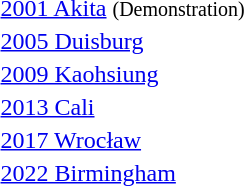<table>
<tr>
<td><a href='#'>2001 Akita</a> <small>(Demonstration)</small></td>
<td></td>
<td></td>
<td></td>
</tr>
<tr>
<td><a href='#'>2005 Duisburg</a></td>
<td></td>
<td></td>
<td></td>
</tr>
<tr>
<td><a href='#'>2009 Kaohsiung</a></td>
<td></td>
<td></td>
<td></td>
</tr>
<tr>
<td><a href='#'>2013 Cali</a></td>
<td></td>
<td></td>
<td></td>
</tr>
<tr>
<td><a href='#'>2017 Wrocław</a></td>
<td></td>
<td></td>
<td></td>
</tr>
<tr>
<td><a href='#'>2022 Birmingham</a></td>
<td></td>
<td></td>
<td></td>
</tr>
</table>
